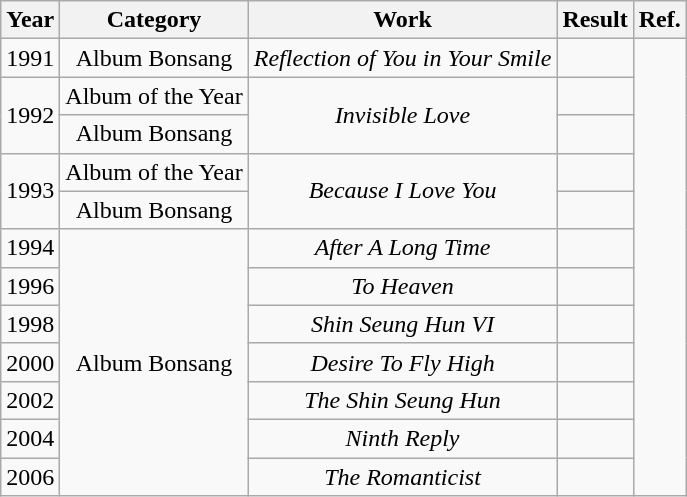<table class="wikitable" style="text-align:center;">
<tr>
<th>Year</th>
<th>Category</th>
<th>Work</th>
<th>Result</th>
<th>Ref.</th>
</tr>
<tr>
<td>1991</td>
<td>Album Bonsang</td>
<td><em>Reflection of You in Your Smile</em></td>
<td></td>
<td rowspan="12"></td>
</tr>
<tr>
<td rowspan="2">1992</td>
<td>Album of the Year</td>
<td rowspan="2"><em>Invisible Love</em></td>
<td></td>
</tr>
<tr>
<td>Album Bonsang</td>
<td></td>
</tr>
<tr>
<td rowspan="2">1993</td>
<td>Album of the Year</td>
<td rowspan="2"><em>Because I Love You</em></td>
<td></td>
</tr>
<tr>
<td>Album Bonsang</td>
<td></td>
</tr>
<tr>
<td>1994</td>
<td rowspan="7">Album Bonsang</td>
<td><em>After A Long Time</em></td>
<td></td>
</tr>
<tr>
<td>1996</td>
<td><em>To Heaven</em></td>
<td></td>
</tr>
<tr>
<td>1998</td>
<td><em>Shin Seung Hun VI</em></td>
<td></td>
</tr>
<tr>
<td>2000</td>
<td><em>Desire To Fly High</em></td>
<td></td>
</tr>
<tr>
<td>2002</td>
<td><em>The Shin Seung Hun</em></td>
<td></td>
</tr>
<tr>
<td>2004</td>
<td><em>Ninth Reply</em></td>
<td></td>
</tr>
<tr>
<td>2006</td>
<td><em>The Romanticist</em></td>
<td></td>
</tr>
</table>
